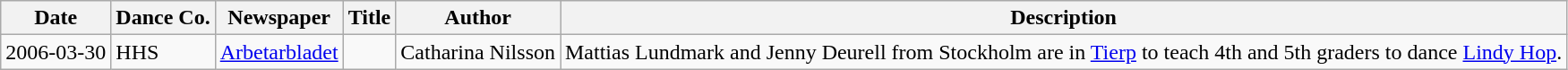<table class="wikitable">
<tr>
<th>Date</th>
<th>Dance Co.</th>
<th>Newspaper</th>
<th>Title</th>
<th>Author</th>
<th>Description</th>
</tr>
<tr>
<td>2006-03-30</td>
<td>HHS</td>
<td><a href='#'>Arbetarbladet</a></td>
<td></td>
<td>Catharina Nilsson</td>
<td>Mattias Lundmark and Jenny Deurell from Stockholm are in <a href='#'>Tierp</a> to teach 4th and 5th graders to dance <a href='#'>Lindy Hop</a>.</td>
</tr>
</table>
